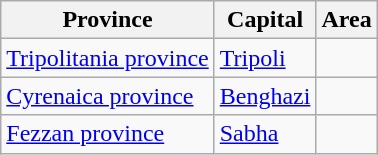<table class="wikitable">
<tr>
<th>Province</th>
<th>Capital</th>
<th>Area</th>
</tr>
<tr>
<td><a href='#'>Tripolitania province</a></td>
<td><a href='#'>Tripoli</a></td>
<td></td>
</tr>
<tr>
<td><a href='#'>Cyrenaica province</a></td>
<td><a href='#'>Benghazi</a></td>
<td></td>
</tr>
<tr>
<td><a href='#'>Fezzan province</a></td>
<td><a href='#'>Sabha</a></td>
<td></td>
</tr>
</table>
